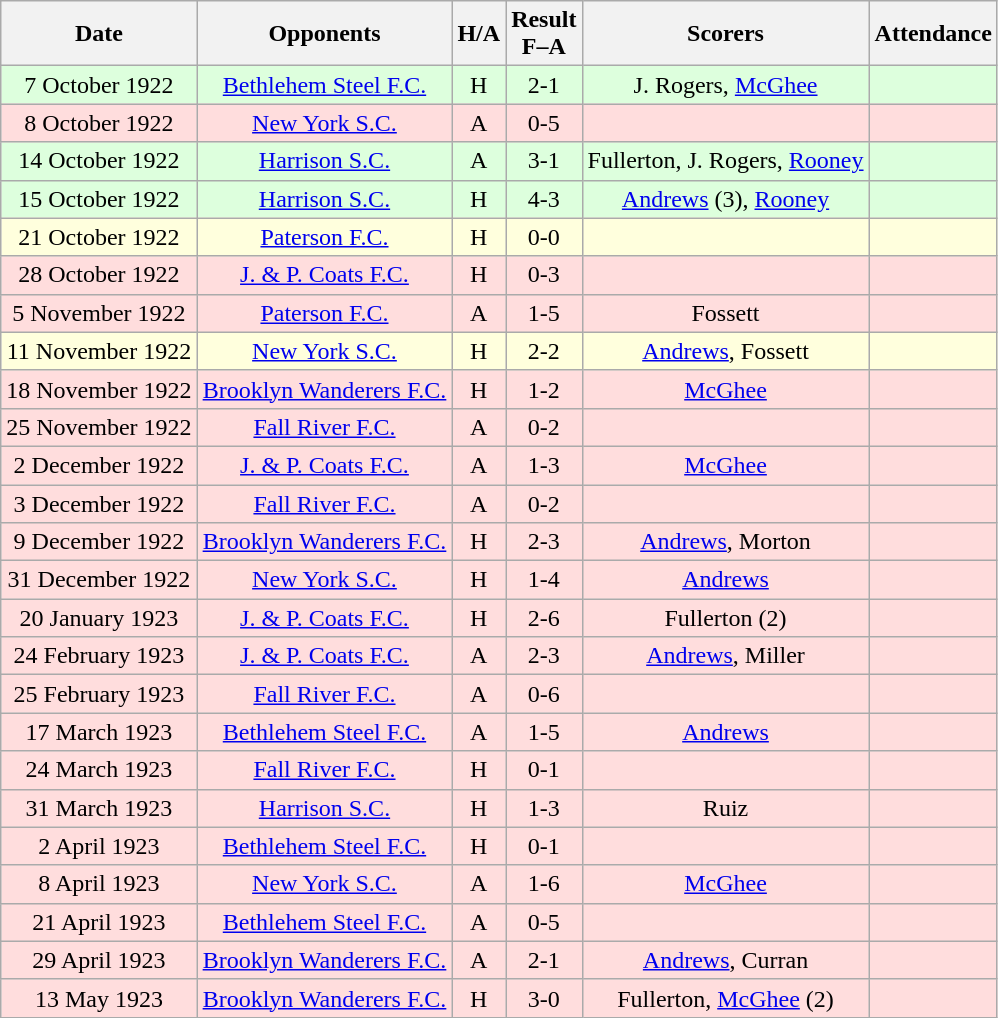<table class="wikitable" style="text-align:center">
<tr>
<th>Date</th>
<th>Opponents</th>
<th>H/A</th>
<th>Result<br>F–A</th>
<th>Scorers</th>
<th>Attendance</th>
</tr>
<tr bgcolor="#ddffdd">
<td>7 October 1922</td>
<td><a href='#'>Bethlehem Steel F.C.</a></td>
<td>H</td>
<td>2-1</td>
<td>J. Rogers, <a href='#'>McGhee</a></td>
<td></td>
</tr>
<tr bgcolor="#ffdddd">
<td>8 October 1922</td>
<td><a href='#'>New York S.C.</a></td>
<td>A</td>
<td>0-5</td>
<td></td>
<td></td>
</tr>
<tr bgcolor="#ddffdd">
<td>14 October 1922</td>
<td><a href='#'>Harrison S.C.</a></td>
<td>A</td>
<td>3-1</td>
<td>Fullerton, J. Rogers, <a href='#'>Rooney</a></td>
<td></td>
</tr>
<tr bgcolor="#ddffdd">
<td>15 October 1922</td>
<td><a href='#'>Harrison S.C.</a></td>
<td>H</td>
<td>4-3</td>
<td><a href='#'>Andrews</a> (3), <a href='#'>Rooney</a></td>
<td></td>
</tr>
<tr bgcolor="#ffffdd">
<td>21 October 1922</td>
<td><a href='#'>Paterson F.C.</a></td>
<td>H</td>
<td>0-0</td>
<td></td>
<td></td>
</tr>
<tr bgcolor="#ffdddd">
<td>28 October 1922</td>
<td><a href='#'>J. & P. Coats F.C.</a></td>
<td>H</td>
<td>0-3</td>
<td></td>
<td></td>
</tr>
<tr bgcolor="#ffdddd">
<td>5 November 1922</td>
<td><a href='#'>Paterson F.C.</a></td>
<td>A</td>
<td>1-5</td>
<td>Fossett</td>
<td></td>
</tr>
<tr bgcolor="#ffffdd">
<td>11 November 1922</td>
<td><a href='#'>New York S.C.</a></td>
<td>H</td>
<td>2-2</td>
<td><a href='#'>Andrews</a>, Fossett</td>
<td></td>
</tr>
<tr bgcolor="#ffdddd">
<td>18 November 1922</td>
<td><a href='#'>Brooklyn Wanderers F.C.</a></td>
<td>H</td>
<td>1-2</td>
<td><a href='#'>McGhee</a></td>
<td></td>
</tr>
<tr bgcolor="#ffdddd">
<td>25 November 1922</td>
<td><a href='#'>Fall River F.C.</a></td>
<td>A</td>
<td>0-2</td>
<td></td>
<td></td>
</tr>
<tr bgcolor="#ffdddd">
<td>2 December 1922</td>
<td><a href='#'>J. & P. Coats F.C.</a></td>
<td>A</td>
<td>1-3</td>
<td><a href='#'>McGhee</a></td>
<td></td>
</tr>
<tr bgcolor="#ffdddd">
<td>3 December 1922</td>
<td><a href='#'>Fall River F.C.</a></td>
<td>A</td>
<td>0-2</td>
<td></td>
<td></td>
</tr>
<tr bgcolor="#ffdddd">
<td>9 December 1922</td>
<td><a href='#'>Brooklyn Wanderers F.C.</a></td>
<td>H</td>
<td>2-3</td>
<td><a href='#'>Andrews</a>, Morton</td>
<td></td>
</tr>
<tr bgcolor="#ffdddd">
<td>31 December 1922</td>
<td><a href='#'>New York S.C.</a></td>
<td>H</td>
<td>1-4</td>
<td><a href='#'>Andrews</a></td>
<td></td>
</tr>
<tr bgcolor="#ffdddd">
<td>20 January 1923</td>
<td><a href='#'>J. & P. Coats F.C.</a></td>
<td>H</td>
<td>2-6</td>
<td>Fullerton (2)</td>
<td></td>
</tr>
<tr bgcolor="#ffdddd">
<td>24 February 1923</td>
<td><a href='#'>J. & P. Coats F.C.</a></td>
<td>A</td>
<td>2-3</td>
<td><a href='#'>Andrews</a>, Miller</td>
<td></td>
</tr>
<tr bgcolor="#ffdddd">
<td>25 February 1923</td>
<td><a href='#'>Fall River F.C.</a></td>
<td>A</td>
<td>0-6</td>
<td></td>
<td></td>
</tr>
<tr bgcolor="#ffdddd">
<td>17 March 1923</td>
<td><a href='#'>Bethlehem Steel F.C.</a></td>
<td>A</td>
<td>1-5</td>
<td><a href='#'>Andrews</a></td>
<td></td>
</tr>
<tr bgcolor="#ffdddd">
<td>24 March 1923</td>
<td><a href='#'>Fall River F.C.</a></td>
<td>H</td>
<td>0-1</td>
<td></td>
<td></td>
</tr>
<tr bgcolor="#ffdddd">
<td>31 March 1923</td>
<td><a href='#'>Harrison S.C.</a></td>
<td>H</td>
<td>1-3</td>
<td>Ruiz</td>
<td></td>
</tr>
<tr bgcolor="#ffdddd">
<td>2 April 1923</td>
<td><a href='#'>Bethlehem Steel F.C.</a></td>
<td>H</td>
<td>0-1</td>
<td></td>
<td></td>
</tr>
<tr bgcolor="#ffdddd">
<td>8 April 1923</td>
<td><a href='#'>New York S.C.</a></td>
<td>A</td>
<td>1-6</td>
<td><a href='#'>McGhee</a></td>
<td></td>
</tr>
<tr bgcolor="#ffdddd">
<td>21 April 1923</td>
<td><a href='#'>Bethlehem Steel F.C.</a></td>
<td>A</td>
<td>0-5</td>
<td></td>
<td></td>
</tr>
<tr bgcolor="#ffdddd">
<td>29 April 1923</td>
<td><a href='#'>Brooklyn Wanderers F.C.</a></td>
<td>A</td>
<td>2-1</td>
<td><a href='#'>Andrews</a>, Curran</td>
<td></td>
</tr>
<tr bgcolor="#ffdddd">
<td>13 May 1923</td>
<td><a href='#'>Brooklyn Wanderers F.C.</a></td>
<td>H</td>
<td>3-0</td>
<td>Fullerton, <a href='#'>McGhee</a> (2)</td>
<td></td>
</tr>
</table>
